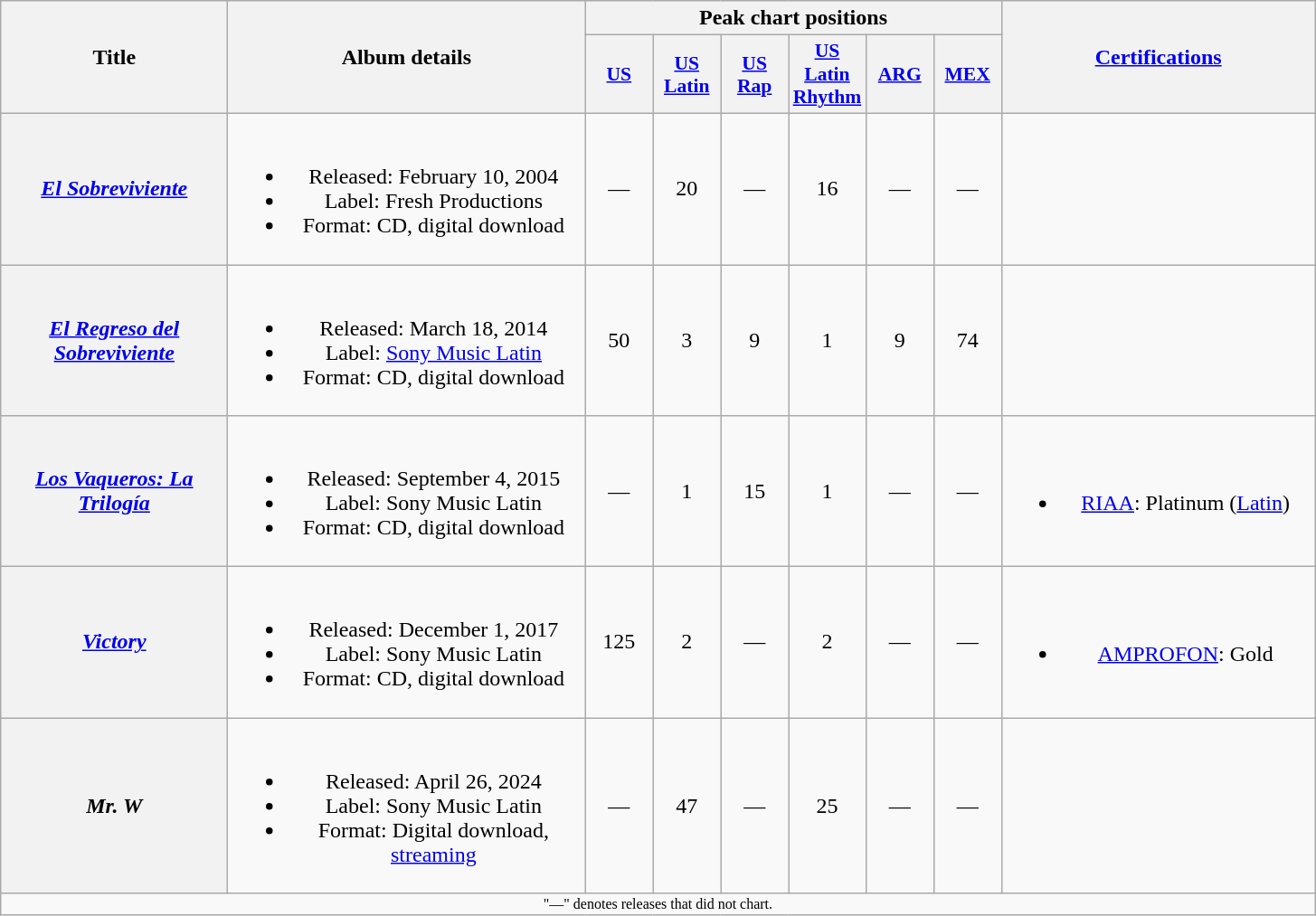<table class="wikitable plainrowheaders" style="text-align:center;" border="1">
<tr>
<th scope="col" rowspan="2" style="width:10em;">Title</th>
<th scope="col" rowspan="2" style="width:16em;">Album details</th>
<th scope="col" colspan="6">Peak chart positions</th>
<th scope="col" rowspan="2" style="width:14em;"><a href='#'>Certifications</a></th>
</tr>
<tr>
<th scope="col" style="width:3em;font-size:90%;"><a href='#'>US</a><br></th>
<th scope="col" style="width:3em;font-size:90%;"><a href='#'>US<br>Latin</a><br></th>
<th scope="col" style="width:3em;font-size:90%;"><a href='#'>US<br>Rap</a><br></th>
<th scope="col" style="width:3em;font-size:90%;"><a href='#'>US<br>Latin<br>Rhythm</a><br></th>
<th scope="col" style="width:3em;font-size:90%;"><a href='#'>ARG</a><br></th>
<th scope="col" style="width:3em;font-size:90%;"><a href='#'>MEX</a><br></th>
</tr>
<tr>
<th scope="row"><em><a href='#'>El Sobreviviente</a></em></th>
<td><br><ul><li>Released: February 10, 2004</li><li>Label: Fresh Productions</li><li>Format: CD, digital download</li></ul></td>
<td>—</td>
<td>20</td>
<td>—</td>
<td>16</td>
<td>—</td>
<td>—</td>
<td></td>
</tr>
<tr>
<th scope="row"><em><a href='#'>El Regreso del Sobreviviente</a></em></th>
<td><br><ul><li>Released: March 18, 2014</li><li>Label: <a href='#'>Sony Music Latin</a></li><li>Format: CD, digital download</li></ul></td>
<td>50</td>
<td>3</td>
<td>9</td>
<td>1</td>
<td>9</td>
<td>74</td>
<td></td>
</tr>
<tr>
<th scope="row"><em><a href='#'>Los Vaqueros: La Trilogía</a></em></th>
<td><br><ul><li>Released: September 4, 2015</li><li>Label: Sony Music Latin</li><li>Format: CD, digital download</li></ul></td>
<td>—</td>
<td>1</td>
<td>15</td>
<td>1</td>
<td>—</td>
<td>—</td>
<td><br><ul><li><a href='#'>RIAA</a>: Platinum (<a href='#'>Latin</a>)</li></ul></td>
</tr>
<tr>
<th scope="row"><em><a href='#'>Victory</a></em></th>
<td><br><ul><li>Released: December 1, 2017</li><li>Label: Sony Music Latin</li><li>Format: CD, digital download</li></ul></td>
<td>125</td>
<td>2</td>
<td>—</td>
<td>2</td>
<td>—</td>
<td>—</td>
<td><br><ul><li><a href='#'>AMPROFON</a>: Gold</li></ul></td>
</tr>
<tr>
<th scope="row"><em>Mr. W</em></th>
<td><br><ul><li>Released: April 26, 2024</li><li>Label: Sony Music Latin</li><li>Format: Digital download, <a href='#'>streaming</a></li></ul></td>
<td>—</td>
<td>47</td>
<td>—</td>
<td>25</td>
<td>—</td>
<td>—</td>
<td></td>
</tr>
<tr>
<td colspan="21" style="text-align:center; font-size:8pt;">"—" denotes releases that did not chart.</td>
</tr>
</table>
